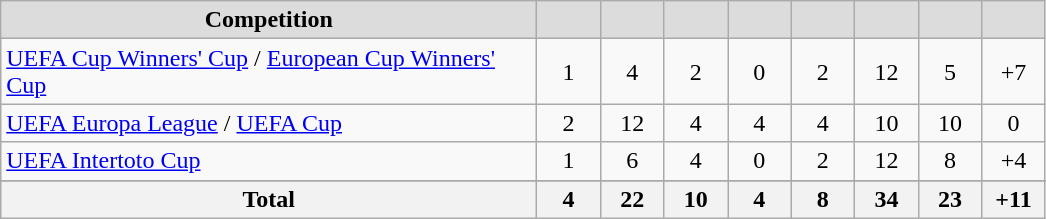<table class="wikitable" style="text-align: center;">
<tr>
<th width="350" style="background:#DCDCDC">Competition</th>
<th width="35" style="background:#DCDCDC"></th>
<th width="35" style="background:#DCDCDC"></th>
<th width="35" style="background:#DCDCDC"></th>
<th width="35" style="background:#DCDCDC"></th>
<th width="35" style="background:#DCDCDC"></th>
<th width="35" style="background:#DCDCDC"></th>
<th width="35" style="background:#DCDCDC"></th>
<th width="35" style="background:#DCDCDC"></th>
</tr>
<tr>
<td align=left><a href='#'>UEFA Cup Winners' Cup</a> / <a href='#'>European Cup Winners' Cup</a></td>
<td>1</td>
<td>4</td>
<td>2</td>
<td>0</td>
<td>2</td>
<td>12</td>
<td>5</td>
<td>+7</td>
</tr>
<tr>
<td align=left><a href='#'>UEFA Europa League</a> / <a href='#'>UEFA Cup</a></td>
<td>2</td>
<td>12</td>
<td>4</td>
<td>4</td>
<td>4</td>
<td>10</td>
<td>10</td>
<td>0</td>
</tr>
<tr>
<td align=left><a href='#'>UEFA Intertoto Cup</a></td>
<td>1</td>
<td>6</td>
<td>4</td>
<td>0</td>
<td>2</td>
<td>12</td>
<td>8</td>
<td>+4</td>
</tr>
<tr>
</tr>
<tr class="sortbottom">
<th>Total</th>
<th>4</th>
<th>22</th>
<th>10</th>
<th>4</th>
<th>8</th>
<th>34</th>
<th>23</th>
<th>+11</th>
</tr>
</table>
